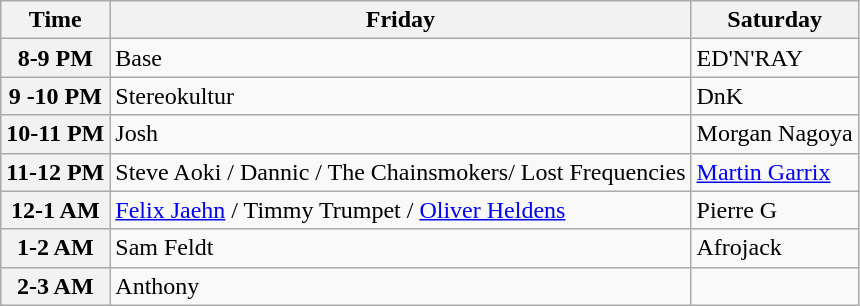<table class="wikitable">
<tr>
<th>Time</th>
<th>Friday</th>
<th>Saturday</th>
</tr>
<tr>
<th>8-9 PM</th>
<td>Base</td>
<td>ED'N'RAY</td>
</tr>
<tr>
<th>9 -10 PM</th>
<td>Stereokultur</td>
<td>DnK</td>
</tr>
<tr>
<th>10-11 PM</th>
<td>Josh</td>
<td>Morgan Nagoya</td>
</tr>
<tr>
<th>11-12 PM</th>
<td>Steve Aoki / Dannic / The Chainsmokers/ Lost  Frequencies</td>
<td><a href='#'>Martin Garrix</a></td>
</tr>
<tr>
<th>12-1 AM</th>
<td><a href='#'>Felix Jaehn</a> / Timmy Trumpet / <a href='#'>Oliver Heldens</a></td>
<td>Pierre  G</td>
</tr>
<tr>
<th>1-2 AM</th>
<td>Sam Feldt</td>
<td>Afrojack</td>
</tr>
<tr>
<th>2-3 AM</th>
<td>Anthony</td>
</tr>
</table>
